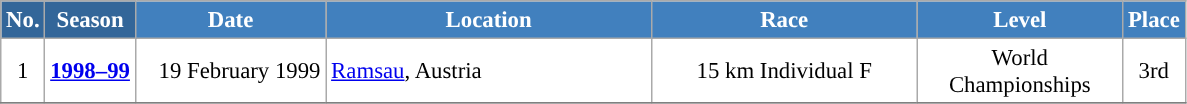<table class="wikitable sortable" style="font-size:95%; text-align:center; border:grey solid 1px; border-collapse:collapse; background:#ffffff;">
<tr style="background:#efefef;">
<th style="background-color:#369; color:white;">No.</th>
<th style="background-color:#369; color:white;">Season</th>
<th style="background-color:#4180be; color:white; width:120px;">Date</th>
<th style="background-color:#4180be; color:white; width:210px;">Location</th>
<th style="background-color:#4180be; color:white; width:170px;">Race</th>
<th style="background-color:#4180be; color:white; width:130px;">Level</th>
<th style="background-color:#4180be; color:white;">Place</th>
</tr>
<tr>
<td align=center>1</td>
<td rowspan=1 align=center><strong><a href='#'>1998–99</a></strong></td>
<td align=right>19 February 1999</td>
<td align=left> <a href='#'>Ramsau</a>, Austria</td>
<td>15 km Individual F</td>
<td>World Championships</td>
<td>3rd</td>
</tr>
<tr>
</tr>
</table>
